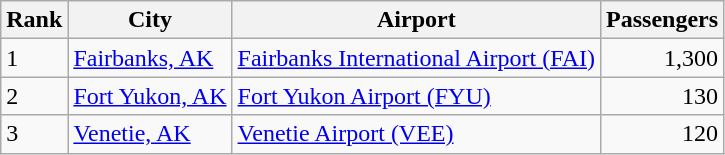<table class="wikitable">
<tr>
<th>Rank</th>
<th>City</th>
<th>Airport</th>
<th>Passengers</th>
</tr>
<tr>
<td>1</td>
<td><a href='#'>Fairbanks, AK</a></td>
<td><a href='#'>Fairbanks International Airport (FAI)</a></td>
<td align="right">1,300</td>
</tr>
<tr>
<td>2</td>
<td><a href='#'>Fort Yukon, AK</a></td>
<td><a href='#'>Fort Yukon Airport (FYU)</a></td>
<td align="right">130</td>
</tr>
<tr>
<td>3</td>
<td><a href='#'>Venetie, AK</a></td>
<td><a href='#'>Venetie Airport (VEE)</a></td>
<td align="right">120</td>
</tr>
</table>
